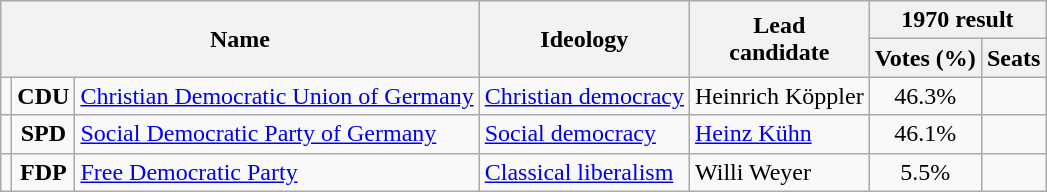<table class="wikitable">
<tr>
<th rowspan=2 colspan=3>Name</th>
<th rowspan=2>Ideology</th>
<th rowspan=2>Lead<br>candidate</th>
<th colspan=2>1970 result</th>
</tr>
<tr>
<th>Votes (%)</th>
<th>Seats</th>
</tr>
<tr>
<td bgcolor=></td>
<td align=center><strong>CDU</strong></td>
<td><a href='#'>Christian Democratic Union of Germany</a><br></td>
<td><a href='#'>Christian democracy</a></td>
<td>Heinrich Köppler</td>
<td align=center>46.3%</td>
<td></td>
</tr>
<tr>
<td bgcolor=></td>
<td align=center><strong>SPD</strong></td>
<td><a href='#'>Social Democratic Party of Germany</a><br></td>
<td><a href='#'>Social democracy</a></td>
<td><a href='#'>Heinz Kühn</a></td>
<td align=center>46.1%</td>
<td></td>
</tr>
<tr>
<td bgcolor=></td>
<td align=center><strong>FDP</strong></td>
<td><a href='#'>Free Democratic Party</a><br></td>
<td><a href='#'>Classical liberalism</a></td>
<td>Willi Weyer</td>
<td align=center>5.5%</td>
<td></td>
</tr>
</table>
